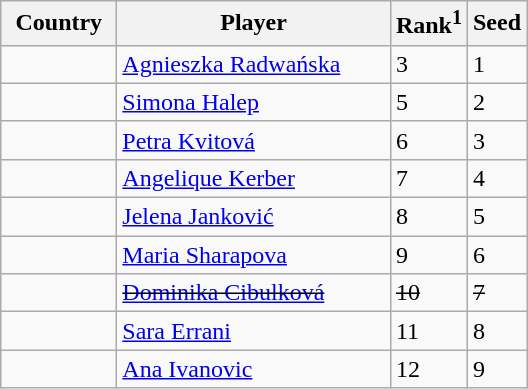<table class="sortable wikitable">
<tr>
<th width="70">Country</th>
<th width="175">Player</th>
<th>Rank<sup>1</sup></th>
<th>Seed</th>
</tr>
<tr>
<td></td>
<td><a href='#'>Agnieszka Radwańska</a></td>
<td>3</td>
<td>1</td>
</tr>
<tr>
<td></td>
<td><a href='#'>Simona Halep</a></td>
<td>5</td>
<td>2</td>
</tr>
<tr>
<td></td>
<td><a href='#'>Petra Kvitová</a></td>
<td>6</td>
<td>3</td>
</tr>
<tr>
<td></td>
<td><a href='#'>Angelique Kerber</a></td>
<td>7</td>
<td>4</td>
</tr>
<tr>
<td></td>
<td><a href='#'>Jelena Janković</a></td>
<td>8</td>
<td>5</td>
</tr>
<tr>
<td></td>
<td><a href='#'>Maria Sharapova</a></td>
<td>9</td>
<td>6</td>
</tr>
<tr>
<td><s></s></td>
<td><s><a href='#'>Dominika Cibulková</a></s></td>
<td><s>10</s></td>
<td><s>7</s></td>
</tr>
<tr>
<td></td>
<td><a href='#'>Sara Errani</a></td>
<td>11</td>
<td>8</td>
</tr>
<tr>
<td></td>
<td><a href='#'>Ana Ivanovic</a></td>
<td>12</td>
<td>9</td>
</tr>
</table>
